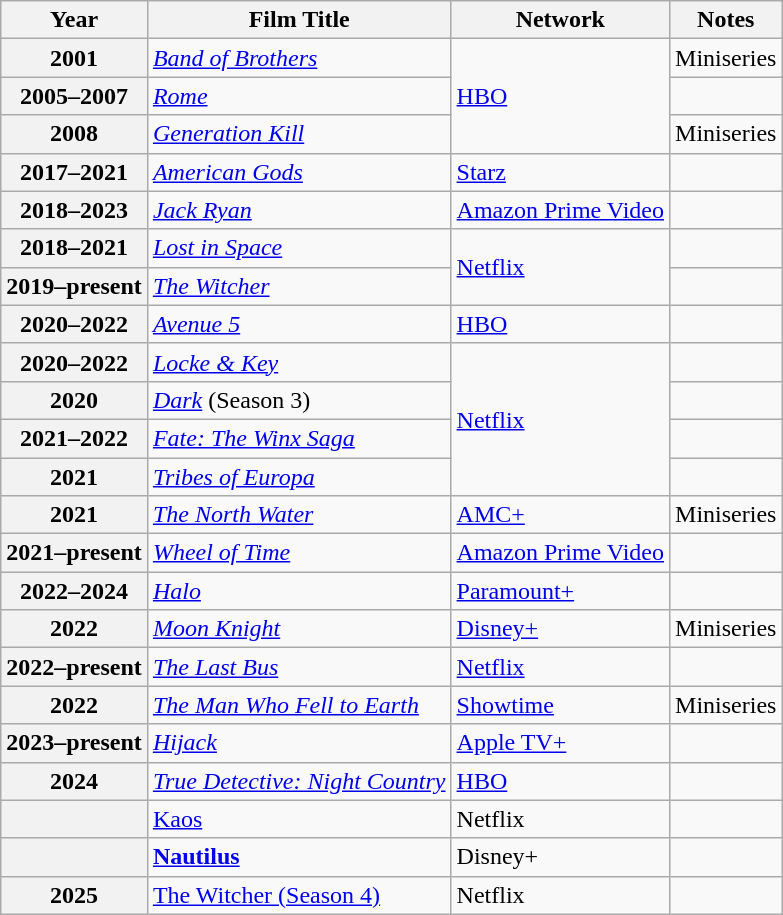<table class="wikitable">
<tr>
<th>Year</th>
<th>Film Title</th>
<th>Network</th>
<th>Notes</th>
</tr>
<tr>
<th>2001</th>
<td><em><a href='#'>Band of Brothers</a></em></td>
<td rowspan="3"><a href='#'>HBO</a></td>
<td>Miniseries</td>
</tr>
<tr>
<th>2005–2007</th>
<td><em><a href='#'>Rome</a></em></td>
<td></td>
</tr>
<tr>
<th>2008</th>
<td><em><a href='#'>Generation Kill</a></em></td>
<td>Miniseries</td>
</tr>
<tr>
<th>2017–2021</th>
<td><em><a href='#'>American Gods</a></em></td>
<td><a href='#'>Starz</a></td>
<td></td>
</tr>
<tr>
<th>2018–2023</th>
<td><em><a href='#'>Jack Ryan</a></em></td>
<td><a href='#'>Amazon Prime Video</a></td>
<td></td>
</tr>
<tr>
<th>2018–2021</th>
<td><em><a href='#'>Lost in Space</a></em></td>
<td rowspan="2"><a href='#'>Netflix</a></td>
<td></td>
</tr>
<tr>
<th>2019–present</th>
<td><em><a href='#'>The Witcher</a></em></td>
<td></td>
</tr>
<tr>
<th>2020–2022</th>
<td><em><a href='#'>Avenue 5</a></em></td>
<td><a href='#'>HBO</a></td>
<td></td>
</tr>
<tr>
<th>2020–2022</th>
<td><em><a href='#'>Locke & Key</a></em></td>
<td rowspan="4"><a href='#'>Netflix</a></td>
<td></td>
</tr>
<tr>
<th>2020</th>
<td><em><a href='#'>Dark</a></em> (Season 3)</td>
<td></td>
</tr>
<tr>
<th>2021–2022</th>
<td><em><a href='#'>Fate: The Winx Saga</a></em></td>
<td></td>
</tr>
<tr>
<th>2021</th>
<td><em><a href='#'>Tribes of Europa</a></em></td>
<td></td>
</tr>
<tr>
<th>2021</th>
<td><em><a href='#'>The North Water</a></em></td>
<td><a href='#'>AMC+</a></td>
<td>Miniseries</td>
</tr>
<tr>
<th>2021–present</th>
<td><em><a href='#'>Wheel of Time</a></em></td>
<td><a href='#'>Amazon Prime Video</a></td>
<td></td>
</tr>
<tr>
<th>2022–2024</th>
<td><em><a href='#'>Halo</a></em></td>
<td><a href='#'>Paramount+</a></td>
<td></td>
</tr>
<tr>
<th>2022</th>
<td><em><a href='#'>Moon Knight</a></em></td>
<td><a href='#'>Disney+</a></td>
<td>Miniseries</td>
</tr>
<tr>
<th>2022–present</th>
<td><em><a href='#'>The Last Bus</a></em></td>
<td><a href='#'>Netflix</a></td>
<td></td>
</tr>
<tr>
<th>2022</th>
<td><em><a href='#'>The Man Who Fell to Earth</a></em></td>
<td><a href='#'>Showtime</a></td>
<td>Miniseries</td>
</tr>
<tr>
<th>2023–present</th>
<td><em><a href='#'>Hijack</a></em></td>
<td><a href='#'>Apple TV+</a></td>
<td></td>
</tr>
<tr>
<th>2024</th>
<td><em><a href='#'>True Detective: Night Country</a></em></td>
<td><a href='#'>HBO</a></td>
<td></td>
</tr>
<tr>
<th></th>
<td><a href='#'>Kaos</a></td>
<td>Netflix</td>
<td></td>
</tr>
<tr>
<th></th>
<td><strong><a href='#'>Nautilus</a></strong></td>
<td>Disney+</td>
<td></td>
</tr>
<tr>
<th>2025</th>
<td><a href='#'>The Witcher (Season 4)</a></td>
<td>Netflix</td>
<td></td>
</tr>
</table>
